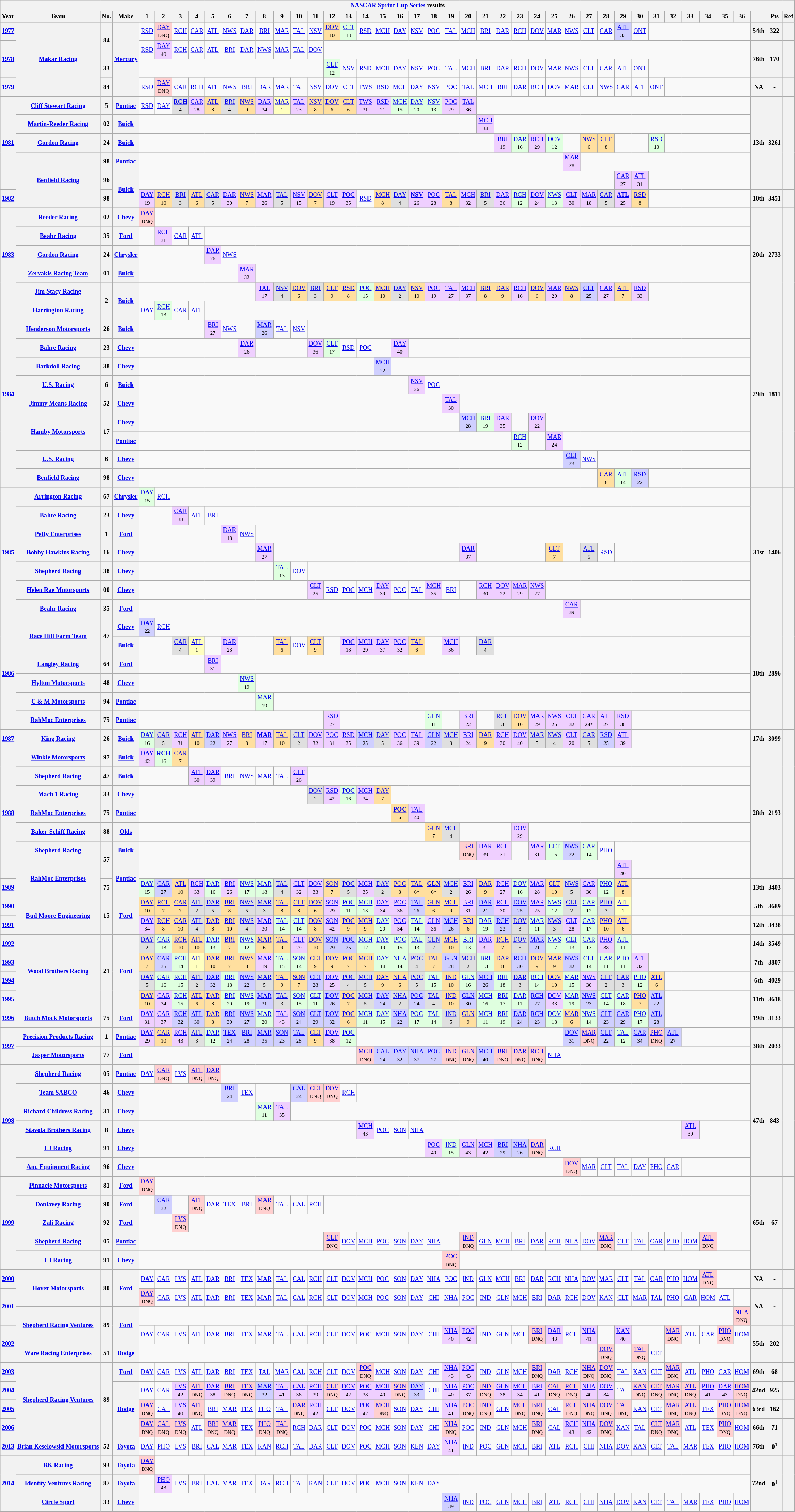<table class="wikitable" style="text-align:center; font-size:75%">
<tr>
<th colspan=43><a href='#'>NASCAR Sprint Cup Series</a> results</th>
</tr>
<tr>
<th>Year</th>
<th>Team</th>
<th>No.</th>
<th>Make</th>
<th>1</th>
<th>2</th>
<th>3</th>
<th>4</th>
<th>5</th>
<th>6</th>
<th>7</th>
<th>8</th>
<th>9</th>
<th>10</th>
<th>11</th>
<th>12</th>
<th>13</th>
<th>14</th>
<th>15</th>
<th>16</th>
<th>17</th>
<th>18</th>
<th>19</th>
<th>20</th>
<th>21</th>
<th>22</th>
<th>23</th>
<th>24</th>
<th>25</th>
<th>26</th>
<th>27</th>
<th>28</th>
<th>29</th>
<th>30</th>
<th>31</th>
<th>32</th>
<th>33</th>
<th>34</th>
<th>35</th>
<th>36</th>
<th></th>
<th>Pts</th>
<th>Ref</th>
</tr>
<tr>
<th><a href='#'>1977</a></th>
<th rowspan=4><a href='#'>Makar Racing</a></th>
<th rowspan=2>84</th>
<th rowspan=4><a href='#'>Mercury</a></th>
<td><a href='#'>RSD</a></td>
<td style="background:#FFCFCF;"><a href='#'>DAY</a><br><small>DNQ</small></td>
<td><a href='#'>RCH</a></td>
<td><a href='#'>CAR</a></td>
<td><a href='#'>ATL</a></td>
<td><a href='#'>NWS</a></td>
<td><a href='#'>DAR</a></td>
<td><a href='#'>BRI</a></td>
<td><a href='#'>MAR</a></td>
<td><a href='#'>TAL</a></td>
<td><a href='#'>NSV</a></td>
<td style="background:#FFDF9F;"><a href='#'>DOV</a><br><small>10</small></td>
<td style="background:#DFFFDF;"><a href='#'>CLT</a><br><small>13</small></td>
<td><a href='#'>RSD</a></td>
<td><a href='#'>MCH</a></td>
<td><a href='#'>DAY</a></td>
<td><a href='#'>NSV</a></td>
<td><a href='#'>POC</a></td>
<td><a href='#'>TAL</a></td>
<td><a href='#'>MCH</a></td>
<td><a href='#'>BRI</a></td>
<td><a href='#'>DAR</a></td>
<td><a href='#'>RCH</a></td>
<td><a href='#'>DOV</a></td>
<td><a href='#'>MAR</a></td>
<td><a href='#'>NWS</a></td>
<td><a href='#'>CLT</a></td>
<td><a href='#'>CAR</a></td>
<td style="background:#CFCFFF;"><a href='#'>ATL</a><br><small>33</small></td>
<td><a href='#'>ONT</a></td>
<td colspan=6></td>
<th>54th</th>
<th>322</th>
<th></th>
</tr>
<tr>
<th rowspan=2><a href='#'>1978</a></th>
<td><a href='#'>RSD</a></td>
<td style="background:#EFCFFF;"><a href='#'>DAY</a><br><small>40</small></td>
<td><a href='#'>RCH</a></td>
<td><a href='#'>CAR</a></td>
<td><a href='#'>ATL</a></td>
<td><a href='#'>BRI</a></td>
<td><a href='#'>DAR</a></td>
<td><a href='#'>NWS</a></td>
<td><a href='#'>MAR</a></td>
<td><a href='#'>TAL</a></td>
<td><a href='#'>DOV</a></td>
<td colspan=25></td>
<th rowspan=2>76th</th>
<th rowspan=2>170</th>
<th rowspan=2></th>
</tr>
<tr>
<th>33</th>
<td colspan=11></td>
<td style="background:#DFFFDF;"><a href='#'>CLT</a><br><small>12</small></td>
<td><a href='#'>NSV</a></td>
<td><a href='#'>RSD</a></td>
<td><a href='#'>MCH</a></td>
<td><a href='#'>DAY</a></td>
<td><a href='#'>NSV</a></td>
<td><a href='#'>POC</a></td>
<td><a href='#'>TAL</a></td>
<td><a href='#'>MCH</a></td>
<td><a href='#'>BRI</a></td>
<td><a href='#'>DAR</a></td>
<td><a href='#'>RCH</a></td>
<td><a href='#'>DOV</a></td>
<td><a href='#'>MAR</a></td>
<td><a href='#'>NWS</a></td>
<td><a href='#'>CLT</a></td>
<td><a href='#'>CAR</a></td>
<td><a href='#'>ATL</a></td>
<td><a href='#'>ONT</a></td>
<td colspan=6></td>
</tr>
<tr>
<th><a href='#'>1979</a></th>
<th>84</th>
<td><a href='#'>RSD</a></td>
<td style="background:#FFCFCF;"><a href='#'>DAY</a><br><small>DNQ</small></td>
<td><a href='#'>CAR</a></td>
<td><a href='#'>RCH</a></td>
<td><a href='#'>ATL</a></td>
<td><a href='#'>NWS</a></td>
<td><a href='#'>BRI</a></td>
<td><a href='#'>DAR</a></td>
<td><a href='#'>MAR</a></td>
<td><a href='#'>TAL</a></td>
<td><a href='#'>NSV</a></td>
<td><a href='#'>DOV</a></td>
<td><a href='#'>CLT</a></td>
<td><a href='#'>TWS</a></td>
<td><a href='#'>RSD</a></td>
<td><a href='#'>MCH</a></td>
<td><a href='#'>DAY</a></td>
<td><a href='#'>NSV</a></td>
<td><a href='#'>POC</a></td>
<td><a href='#'>TAL</a></td>
<td><a href='#'>MCH</a></td>
<td><a href='#'>BRI</a></td>
<td><a href='#'>DAR</a></td>
<td><a href='#'>RCH</a></td>
<td><a href='#'>DOV</a></td>
<td><a href='#'>MAR</a></td>
<td><a href='#'>CLT</a></td>
<td><a href='#'>NWS</a></td>
<td><a href='#'>CAR</a></td>
<td><a href='#'>ATL</a></td>
<td><a href='#'>ONT</a></td>
<td colspan=5></td>
<th>NA</th>
<th>-</th>
<th></th>
</tr>
<tr>
<th rowspan=5><a href='#'>1981</a></th>
<th><a href='#'>Cliff Stewart Racing</a></th>
<th>5</th>
<th><a href='#'>Pontiac</a></th>
<td><a href='#'>RSD</a></td>
<td><a href='#'>DAY</a></td>
<td style="background:#DFDFDF;"><strong><a href='#'>RCH</a></strong><br><small>4</small></td>
<td style="background:#EFCFFF;"><a href='#'>CAR</a><br><small>28</small></td>
<td style="background:#FFDF9F;"><a href='#'>ATL</a><br><small>8</small></td>
<td style="background:#DFDFDF;"><a href='#'>BRI</a><br><small>4</small></td>
<td style="background:#FFDF9F;"><a href='#'>NWS</a><br><small>9</small></td>
<td style="background:#EFCFFF;"><a href='#'>DAR</a><br><small>34</small></td>
<td style="background:#FFFFBF;"><a href='#'>MAR</a><br><small>1</small></td>
<td style="background:#EFCFFF;"><a href='#'>TAL</a><br><small>23</small></td>
<td style="background:#FFDF9F;"><a href='#'>NSV</a><br><small>8</small></td>
<td style="background:#FFDF9F;"><a href='#'>DOV</a><br><small>6</small></td>
<td style="background:#FFDF9F;"><a href='#'>CLT</a><br><small>6</small></td>
<td style="background:#EFCFFF;"><a href='#'>TWS</a><br><small>31</small></td>
<td style="background:#EFCFFF;"><a href='#'>RSD</a><br><small>21</small></td>
<td style="background:#DFFFDF;"><a href='#'>MCH</a><br><small>15</small></td>
<td style="background:#DFFFDF;"><a href='#'>DAY</a><br><small>20</small></td>
<td style="background:#DFFFDF;"><a href='#'>NSV</a><br><small>13</small></td>
<td style="background:#EFCFFF;"><a href='#'>POC</a><br><small>29</small></td>
<td style="background:#EFCFFF;"><a href='#'>TAL</a><br><small>36</small></td>
<td colspan=16></td>
<th rowspan=5>13th</th>
<th rowspan=5>3261</th>
<th rowspan=5></th>
</tr>
<tr>
<th nowrap><a href='#'>Martin-Reeder Racing</a></th>
<th>02</th>
<th><a href='#'>Buick</a></th>
<td colspan=20></td>
<td style="background:#EFCFFF;"><a href='#'>MCH</a><br><small>34</small></td>
<td colspan=15></td>
</tr>
<tr>
<th><a href='#'>Gordon Racing</a></th>
<th>24</th>
<th><a href='#'>Buick</a></th>
<td colspan=21></td>
<td style="background:#EFCFFF;"><a href='#'>BRI</a><br><small>19</small></td>
<td style="background:#DFFFDF;"><a href='#'>DAR</a><br><small>16</small></td>
<td style="background:#EFCFFF;"><a href='#'>RCH</a><br><small>29</small></td>
<td style="background:#DFFFDF;"><a href='#'>DOV</a><br><small>12</small></td>
<td></td>
<td style="background:#FFDF9F;"><a href='#'>NWS</a><br><small>6</small></td>
<td style="background:#FFDF9F;"><a href='#'>CLT</a><br><small>8</small></td>
<td colspan=2></td>
<td style="background:#DFFFDF;"><a href='#'>RSD</a><br><small>13</small></td>
<td colspan=5></td>
</tr>
<tr>
<th rowspan=3><a href='#'>Benfield Racing</a></th>
<th>98</th>
<th><a href='#'>Pontiac</a></th>
<td colspan=25></td>
<td style="background:#EFCFFF;"><a href='#'>MAR</a><br><small>28</small></td>
<td colspan=10></td>
</tr>
<tr>
<th>96</th>
<th rowspan=2><a href='#'>Buick</a></th>
<td colspan=28></td>
<td style="background:#EFCFFF;"><a href='#'>CAR</a><br><small>27</small></td>
<td style="background:#EFCFFF;"><a href='#'>ATL</a><br><small>31</small></td>
<td colspan=6></td>
</tr>
<tr>
<th><a href='#'>1982</a></th>
<th>98</th>
<td style="background:#EFCFFF;"><a href='#'>DAY</a><br><small>19</small></td>
<td style="background:#FFDF9F;"><a href='#'>RCH</a><br><small>10</small></td>
<td style="background:#DFDFDF;"><a href='#'>BRI</a><br><small>3</small></td>
<td style="background:#FFDF9F;"><a href='#'>ATL</a><br><small>6</small></td>
<td style="background:#DFDFDF;"><a href='#'>CAR</a><br><small>5</small></td>
<td style="background:#EFCFFF;"><a href='#'>DAR</a><br><small>30</small></td>
<td style="background:#FFDF9F;"><a href='#'>NWS</a><br><small>7</small></td>
<td style="background:#EFCFFF;"><a href='#'>MAR</a><br><small>26</small></td>
<td style="background:#DFDFDF;"><a href='#'>TAL</a><br><small>5</small></td>
<td style="background:#EFCFFF;"><a href='#'>NSV</a><br><small>15</small></td>
<td style="background:#FFDF9F;"><a href='#'>DOV</a><br><small>7</small></td>
<td style="background:#EFCFFF;"><a href='#'>CLT</a><br><small>19</small></td>
<td style="background:#EFCFFF;"><a href='#'>POC</a><br><small>35</small></td>
<td><a href='#'>RSD</a></td>
<td style="background:#FFDF9F;"><a href='#'>MCH</a><br><small>8</small></td>
<td style="background:#DFDFDF;"><a href='#'>DAY</a><br><small>4</small></td>
<td style="background:#EFCFFF;"><strong><a href='#'>NSV</a></strong><br><small>26</small></td>
<td style="background:#EFCFFF;"><a href='#'>POC</a><br><small>28</small></td>
<td style="background:#FFDF9F;"><a href='#'>TAL</a><br><small>8</small></td>
<td style="background:#EFCFFF;"><a href='#'>MCH</a><br><small>32</small></td>
<td style="background:#DFDFDF;"><a href='#'>BRI</a><br><small>5</small></td>
<td style="background:#EFCFFF;"><a href='#'>DAR</a><br><small>36</small></td>
<td style="background:#DFFFDF;"><a href='#'>RCH</a><br><small>12</small></td>
<td style="background:#EFCFFF;"><a href='#'>DOV</a><br><small>24</small></td>
<td style="background:#DFFFDF;"><a href='#'>NWS</a><br><small>13</small></td>
<td style="background:#EFCFFF;"><a href='#'>CLT</a><br><small>30</small></td>
<td style="background:#EFCFFF;"><a href='#'>MAR</a><br><small>18</small></td>
<td style="background:#DFDFDF;"><a href='#'>CAR</a><br><small>5</small></td>
<td style="background:#EFCFFF;"><strong><a href='#'>ATL</a></strong><br><small>25</small></td>
<td style="background:#FFDF9F;"><a href='#'>RSD</a><br><small>8</small></td>
<td colspan=6></td>
<th>10th</th>
<th>3451</th>
<th></th>
</tr>
<tr>
<th rowspan=5><a href='#'>1983</a></th>
<th><a href='#'>Reeder Racing</a></th>
<th>02</th>
<th><a href='#'>Chevy</a></th>
<td style="background:#FFCFCF;"><a href='#'>DAY</a><br><small>DNQ</small></td>
<td colspan=35></td>
<th rowspan=5>20th</th>
<th rowspan=5>2733</th>
<th rowspan=5></th>
</tr>
<tr>
<th><a href='#'>Beahr Racing</a></th>
<th>35</th>
<th><a href='#'>Ford</a></th>
<td></td>
<td style="background:#EFCFFF;"><a href='#'>RCH</a><br><small>31</small></td>
<td><a href='#'>CAR</a></td>
<td><a href='#'>ATL</a></td>
<td colspan=32></td>
</tr>
<tr>
<th><a href='#'>Gordon Racing</a></th>
<th>24</th>
<th><a href='#'>Chrysler</a></th>
<td colspan=4></td>
<td style="background:#EFCFFF;"><a href='#'>DAR</a><br><small>26</small></td>
<td><a href='#'>NWS</a></td>
<td colspan=30></td>
</tr>
<tr>
<th><a href='#'>Zervakis Racing Team</a></th>
<th>01</th>
<th><a href='#'>Buick</a></th>
<td colspan=6></td>
<td style="background:#EFCFFF;"><a href='#'>MAR</a><br><small>32</small></td>
<td colspan=29></td>
</tr>
<tr>
<th><a href='#'>Jim Stacy Racing</a></th>
<th rowspan=2>2</th>
<th rowspan=2><a href='#'>Buick</a></th>
<td colspan=7></td>
<td style="background:#EFCFFF;"><a href='#'>TAL</a><br><small>17</small></td>
<td style="background:#DFDFDF;"><a href='#'>NSV</a><br><small>4</small></td>
<td style="background:#FFDF9F;"><a href='#'>DOV</a><br><small>6</small></td>
<td style="background:#DFDFDF;"><a href='#'>BRI</a><br><small>3</small></td>
<td style="background:#FFDF9F;"><a href='#'>CLT</a><br><small>9</small></td>
<td style="background:#FFDF9F;"><a href='#'>RSD</a><br><small>8</small></td>
<td style="background:#DFFFDF;"><a href='#'>POC</a><br><small>15</small></td>
<td style="background:#FFDF9F;"><a href='#'>MCH</a><br><small>10</small></td>
<td style="background:#DFDFDF;"><a href='#'>DAY</a><br><small>2</small></td>
<td style="background:#FFDF9F;"><a href='#'>NSV</a><br><small>10</small></td>
<td style="background:#EFCFFF;"><a href='#'>POC</a><br><small>19</small></td>
<td style="background:#EFCFFF;"><a href='#'>TAL</a><br><small>27</small></td>
<td style="background:#EFCFFF;"><a href='#'>MCH</a><br><small>37</small></td>
<td style="background:#FFDF9F;"><a href='#'>BRI</a><br><small>8</small></td>
<td style="background:#FFDF9F;"><a href='#'>DAR</a><br><small>9</small></td>
<td style="background:#EFCFFF;"><a href='#'>RCH</a><br><small>16</small></td>
<td style="background:#FFDF9F;"><a href='#'>DOV</a><br><small>6</small></td>
<td style="background:#EFCFFF;"><a href='#'>MAR</a><br><small>29</small></td>
<td style="background:#FFDF9F;"><a href='#'>NWS</a><br><small>8</small></td>
<td style="background:#CFCFFF;"><a href='#'>CLT</a><br><small>25</small></td>
<td style="background:#EFCFFF;"><a href='#'>CAR</a><br><small>27</small></td>
<td style="background:#FFDF9F;"><a href='#'>ATL</a><br><small>7</small></td>
<td style="background:#EFCFFF;"><a href='#'>RSD</a><br><small>33</small></td>
<td colspan=6></td>
</tr>
<tr>
<th rowspan=10><a href='#'>1984</a></th>
<th><a href='#'>Harrington Racing</a></th>
<td><a href='#'>DAY</a></td>
<td style="background:#DFFFDF;"><a href='#'>RCH</a><br><small>13</small></td>
<td><a href='#'>CAR</a></td>
<td><a href='#'>ATL</a></td>
<td colspan=32></td>
<th rowspan=10>29th</th>
<th rowspan=10>1811</th>
<th rowspan=10></th>
</tr>
<tr>
<th><a href='#'>Henderson Motorsports</a></th>
<th>26</th>
<th><a href='#'>Buick</a></th>
<td colspan=4></td>
<td style="background:#EFCFFF;"><a href='#'>BRI</a><br><small>27</small></td>
<td><a href='#'>NWS</a></td>
<td></td>
<td style="background:#CFCFFF;"><a href='#'>MAR</a><br><small>26</small></td>
<td><a href='#'>TAL</a></td>
<td><a href='#'>NSV</a></td>
<td colspan=26></td>
</tr>
<tr>
<th><a href='#'>Bahre Racing</a></th>
<th>23</th>
<th><a href='#'>Chevy</a></th>
<td colspan=6></td>
<td style="background:#EFCFFF;"><a href='#'>DAR</a><br><small>26</small></td>
<td colspan=3></td>
<td style="background:#EFCFFF;"><a href='#'>DOV</a><br><small>36</small></td>
<td style="background:#DFFFDF;"><a href='#'>CLT</a><br><small>17</small></td>
<td><a href='#'>RSD</a></td>
<td><a href='#'>POC</a></td>
<td></td>
<td style="background:#EFCFFF;"><a href='#'>DAY</a><br><small>40</small></td>
<td colspan=20></td>
</tr>
<tr>
<th><a href='#'>Barkdoll Racing</a></th>
<th>38</th>
<th><a href='#'>Chevy</a></th>
<td colspan=14></td>
<td style="background:#CFCFFF;"><a href='#'>MCH</a><br><small>22</small></td>
<td colspan=21></td>
</tr>
<tr>
<th><a href='#'>U.S. Racing</a></th>
<th>6</th>
<th><a href='#'>Buick</a></th>
<td colspan=16></td>
<td style="background:#EFCFFF;"><a href='#'>NSV</a><br><small>26</small></td>
<td><a href='#'>POC</a></td>
<td colspan=18></td>
</tr>
<tr>
<th><a href='#'>Jimmy Means Racing</a></th>
<th>52</th>
<th><a href='#'>Chevy</a></th>
<td colspan=18></td>
<td style="background:#EFCFFF;"><a href='#'>TAL</a><br><small>30</small></td>
<td colspan=17></td>
</tr>
<tr>
<th rowspan=2><a href='#'>Hamby Motorsports</a></th>
<th rowspan=2>17</th>
<th><a href='#'>Chevy</a></th>
<td colspan=19></td>
<td style="background:#CFCFFF;"><a href='#'>MCH</a><br><small>28</small></td>
<td style="background:#DFFFDF;"><a href='#'>BRI</a><br><small>19</small></td>
<td style="background:#EFCFFF;"><a href='#'>DAR</a><br><small>35</small></td>
<td></td>
<td style="background:#EFCFFF;"><a href='#'>DOV</a><br><small>22</small></td>
<td colspan=12></td>
</tr>
<tr>
<th><a href='#'>Pontiac</a></th>
<td colspan=22></td>
<td style="background:#DFFFDF;"><a href='#'>RCH</a><br><small>12</small></td>
<td></td>
<td style="background:#EFCFFF;"><a href='#'>MAR</a><br><small>24</small></td>
<td colspan=11></td>
</tr>
<tr>
<th><a href='#'>U.S. Racing</a></th>
<th>6</th>
<th><a href='#'>Chevy</a></th>
<td colspan=25></td>
<td style="background:#CFCFFF;"><a href='#'>CLT</a><br><small>23</small></td>
<td><a href='#'>NWS</a></td>
<td colspan=9></td>
</tr>
<tr>
<th><a href='#'>Benfield Racing</a></th>
<th>98</th>
<th><a href='#'>Chevy</a></th>
<td colspan=27></td>
<td style="background:#FFDF9F;"><a href='#'>CAR</a><br><small>6</small></td>
<td style="background:#DFFFDF;"><a href='#'>ATL</a><br><small>14</small></td>
<td style="background:#CFCFFF;"><a href='#'>RSD</a><br><small>22</small></td>
<td colspan=6></td>
</tr>
<tr>
<th rowspan=7><a href='#'>1985</a></th>
<th><a href='#'>Arrington Racing</a></th>
<th>67</th>
<th><a href='#'>Chrysler</a></th>
<td style="background:#DFFFDF;"><a href='#'>DAY</a><br><small>15</small></td>
<td><a href='#'>RCH</a></td>
<td colspan=34></td>
<th rowspan=7>31st</th>
<th rowspan=7>1406</th>
<th rowspan=7></th>
</tr>
<tr>
<th><a href='#'>Bahre Racing</a></th>
<th>23</th>
<th><a href='#'>Chevy</a></th>
<td colspan=2></td>
<td style="background:#EFCFFF;"><a href='#'>CAR</a><br><small>38</small></td>
<td><a href='#'>ATL</a></td>
<td><a href='#'>BRI</a></td>
<td colspan=31></td>
</tr>
<tr>
<th><a href='#'>Petty Enterprises</a></th>
<th>1</th>
<th><a href='#'>Ford</a></th>
<td colspan=5></td>
<td style="background:#EFCFFF;"><a href='#'>DAR</a><br><small>18</small></td>
<td><a href='#'>NWS</a></td>
<td colspan=29></td>
</tr>
<tr>
<th><a href='#'>Bobby Hawkins Racing</a></th>
<th>16</th>
<th><a href='#'>Chevy</a></th>
<td colspan=7></td>
<td style="background:#EFCFFF;"><a href='#'>MAR</a><br><small>27</small></td>
<td colspan=11></td>
<td style="background:#EFCFFF;"><a href='#'>DAR</a><br><small>37</small></td>
<td colspan=4></td>
<td style="background:#FFDF9F;"><a href='#'>CLT</a><br><small>7</small></td>
<td></td>
<td style="background:#DFDFDF;"><a href='#'>ATL</a><br><small>5</small></td>
<td><a href='#'>RSD</a></td>
<td colspan=8></td>
</tr>
<tr>
<th><a href='#'>Shepherd Racing</a></th>
<th>38</th>
<th><a href='#'>Chevy</a></th>
<td colspan=8></td>
<td style="background:#DFFFDF;"><a href='#'>TAL</a><br><small>13</small></td>
<td><a href='#'>DOV</a></td>
<td colspan=26></td>
</tr>
<tr>
<th><a href='#'>Helen Rae Motorsports</a></th>
<th>00</th>
<th><a href='#'>Chevy</a></th>
<td colspan=10></td>
<td style="background:#EFCFFF;"><a href='#'>CLT</a><br><small>25</small></td>
<td><a href='#'>RSD</a></td>
<td><a href='#'>POC</a></td>
<td><a href='#'>MCH</a></td>
<td style="background:#EFCFFF;"><a href='#'>DAY</a><br><small>39</small></td>
<td><a href='#'>POC</a></td>
<td><a href='#'>TAL</a></td>
<td style="background:#EFCFFF;"><a href='#'>MCH</a><br><small>35</small></td>
<td><a href='#'>BRI</a></td>
<td></td>
<td style="background:#EFCFFF;"><a href='#'>RCH</a><br><small>30</small></td>
<td style="background:#EFCFFF;"><a href='#'>DOV</a><br><small>22</small></td>
<td style="background:#EFCFFF;"><a href='#'>MAR</a><br><small>29</small></td>
<td style="background:#EFCFFF;"><a href='#'>NWS</a><br><small>27</small></td>
<td colspan=12></td>
</tr>
<tr>
<th><a href='#'>Beahr Racing</a></th>
<th>35</th>
<th><a href='#'>Ford</a></th>
<td colspan=25></td>
<td style="background:#EFCFFF;"><a href='#'>CAR</a><br><small>39</small></td>
<td colspan=10></td>
</tr>
<tr>
<th rowspan=6><a href='#'>1986</a></th>
<th rowspan=2><a href='#'>Race Hill Farm Team</a></th>
<th rowspan=2>47</th>
<th><a href='#'>Chevy</a></th>
<td style="background:#CFCFFF;"><a href='#'>DAY</a><br><small>22</small></td>
<td><a href='#'>RCH</a></td>
<td colspan=34></td>
<th rowspan=6>18th</th>
<th rowspan=6>2896</th>
<th rowspan=6></th>
</tr>
<tr>
<th><a href='#'>Buick</a></th>
<td colspan=2></td>
<td style="background:#DFDFDF;"><a href='#'>CAR</a><br><small>4</small></td>
<td style="background:#FFFFBF;"><a href='#'>ATL</a><br><small>1</small></td>
<td></td>
<td style="background:#EFCFFF;"><a href='#'>DAR</a><br><small>23</small></td>
<td colspan=2></td>
<td style="background:#FFDF9F;"><a href='#'>TAL</a><br><small>6</small></td>
<td><a href='#'>DOV</a></td>
<td style="background:#FFDF9F;"><a href='#'>CLT</a><br><small>9</small></td>
<td></td>
<td style="background:#EFCFFF;"><a href='#'>POC</a><br><small>18</small></td>
<td style="background:#EFCFFF;"><a href='#'>MCH</a><br><small>29</small></td>
<td style="background:#EFCFFF;"><a href='#'>DAY</a><br><small>37</small></td>
<td style="background:#EFCFFF;"><a href='#'>POC</a><br><small>32</small></td>
<td style="background:#FFDF9F;"><a href='#'>TAL</a><br><small>6</small></td>
<td></td>
<td style="background:#EFCFFF;"><a href='#'>MCH</a><br><small>36</small></td>
<td></td>
<td style="background:#DFDFDF;"><a href='#'>DAR</a><br><small>4</small></td>
<td colspan=15></td>
</tr>
<tr>
<th><a href='#'>Langley Racing</a></th>
<th>64</th>
<th><a href='#'>Ford</a></th>
<td colspan=4></td>
<td style="background:#EFCFFF;"><a href='#'>BRI</a><br><small>31</small></td>
<td colspan=31></td>
</tr>
<tr>
<th><a href='#'>Hylton Motorsports</a></th>
<th>48</th>
<th><a href='#'>Chevy</a></th>
<td colspan=6></td>
<td style="background:#DFFFDF;"><a href='#'>NWS</a><br><small>19</small></td>
<td colspan=29></td>
</tr>
<tr>
<th><a href='#'>C & M Motorsports</a></th>
<th>94</th>
<th><a href='#'>Pontiac</a></th>
<td colspan=7></td>
<td style="background:#DFFFDF;"><a href='#'>MAR</a><br><small>19</small></td>
<td colspan=28></td>
</tr>
<tr>
<th><a href='#'>RahMoc Enterprises</a></th>
<th>75</th>
<th><a href='#'>Pontiac</a></th>
<td colspan=11></td>
<td style="background:#EFCFFF;"><a href='#'>RSD</a><br><small>27</small></td>
<td colspan=5></td>
<td style="background:#DFFFDF;"><a href='#'>GLN</a><br><small>11</small></td>
<td></td>
<td style="background:#EFCFFF;"><a href='#'>BRI</a><br><small>22</small></td>
<td></td>
<td style="background:#DFDFDF;"><a href='#'>RCH</a><br><small>3</small></td>
<td style="background:#FFDF9F;"><a href='#'>DOV</a><br><small>10</small></td>
<td style="background:#EFCFFF;"><a href='#'>MAR</a><br><small>29</small></td>
<td style="background:#EFCFFF;"><a href='#'>NWS</a><br><small>25</small></td>
<td style="background:#EFCFFF;"><a href='#'>CLT</a><br><small>32</small></td>
<td style="background:#EFCFFF;"><a href='#'>CAR</a><br><small>24*</small></td>
<td style="background:#EFCFFF;"><a href='#'>ATL</a><br><small>27</small></td>
<td style="background:#EFCFFF;"><a href='#'>RSD</a><br><small>38</small></td>
<td colspan=7></td>
</tr>
<tr>
<th><a href='#'>1987</a></th>
<th><a href='#'>King Racing</a></th>
<th>26</th>
<th><a href='#'>Buick</a></th>
<td style="background:#DFFFDF;"><a href='#'>DAY</a><br><small>16</small></td>
<td style="background:#DFDFDF;"><a href='#'>CAR</a><br><small>5</small></td>
<td style="background:#EFCFFF;"><a href='#'>RCH</a><br><small>31</small></td>
<td style="background:#FFDF9F;"><a href='#'>ATL</a><br><small>10</small></td>
<td style="background:#CFCFFF;"><a href='#'>DAR</a><br><small>22</small></td>
<td style="background:#EFCFFF;"><a href='#'>NWS</a><br><small>27</small></td>
<td style="background:#FFDF9F;"><a href='#'>BRI</a><br><small>8</small></td>
<td style="background:#EFCFFF;"><strong><a href='#'>MAR</a></strong><br><small>17</small></td>
<td style="background:#FFDF9F;"><a href='#'>TAL</a><br><small>10</small></td>
<td style="background:#DFDFDF;"><a href='#'>CLT</a><br><small>2</small></td>
<td style="background:#EFCFFF;"><a href='#'>DOV</a><br><small>32</small></td>
<td style="background:#EFCFFF;"><a href='#'>POC</a><br><small>31</small></td>
<td style="background:#EFCFFF;"><a href='#'>RSD</a><br><small>35</small></td>
<td style="background:#CFCFFF;"><a href='#'>MCH</a><br><small>25</small></td>
<td style="background:#DFDFDF;"><a href='#'>DAY</a><br><small>5</small></td>
<td style="background:#EFCFFF;"><a href='#'>POC</a><br><small>36</small></td>
<td style="background:#EFCFFF;"><a href='#'>TAL</a><br><small>39</small></td>
<td style="background:#CFCFFF;"><a href='#'>GLN</a><br><small>22</small></td>
<td style="background:#DFDFDF;"><a href='#'>MCH</a><br><small>3</small></td>
<td style="background:#EFCFFF;"><a href='#'>BRI</a><br><small>24</small></td>
<td style="background:#FFDF9F;"><a href='#'>DAR</a><br><small>9</small></td>
<td style="background:#EFCFFF;"><a href='#'>RCH</a><br><small>30</small></td>
<td style="background:#EFCFFF;"><a href='#'>DOV</a><br><small>40</small></td>
<td style="background:#DFDFDF;"><a href='#'>MAR</a><br><small>5</small></td>
<td style="background:#DFDFDF;"><a href='#'>NWS</a><br><small>4</small></td>
<td style="background:#EFCFFF;"><a href='#'>CLT</a><br><small>20</small></td>
<td style="background:#DFDFDF;"><a href='#'>CAR</a><br><small>5</small></td>
<td style="background:#CFCFFF;"><a href='#'>RSD</a><br><small>25</small></td>
<td style="background:#EFCFFF;"><a href='#'>ATL</a><br><small>39</small></td>
<td colspan=7></td>
<th>17th</th>
<th>3099</th>
<th></th>
</tr>
<tr>
<th rowspan=7><a href='#'>1988</a></th>
<th><a href='#'>Winkle Motorsports</a></th>
<th>97</th>
<th><a href='#'>Buick</a></th>
<td style="background:#EFCFFF;"><a href='#'>DAY</a><br><small>42</small></td>
<td style="background:#DFFFDF;"><strong><a href='#'>RCH</a></strong><br><small>16</small></td>
<td style="background:#FFDF9F;"><a href='#'>CAR</a><br><small>7</small></td>
<td colspan=33></td>
<th rowspan=7>28th</th>
<th rowspan=7>2193</th>
<th rowspan=7></th>
</tr>
<tr>
<th><a href='#'>Shepherd Racing</a></th>
<th>47</th>
<th><a href='#'>Buick</a></th>
<td colspan=3></td>
<td style="background:#EFCFFF;"><a href='#'>ATL</a><br><small>30</small></td>
<td style="background:#EFCFFF;"><a href='#'>DAR</a><br><small>39</small></td>
<td><a href='#'>BRI</a></td>
<td><a href='#'>NWS</a></td>
<td><a href='#'>MAR</a></td>
<td><a href='#'>TAL</a></td>
<td style="background:#EFCFFF;"><a href='#'>CLT</a><br><small>26</small></td>
<td colspan=26></td>
</tr>
<tr>
<th><a href='#'>Mach 1 Racing</a></th>
<th>33</th>
<th><a href='#'>Chevy</a></th>
<td colspan=10></td>
<td style="background:#DFDFDF;"><a href='#'>DOV</a><br><small>2</small></td>
<td style="background:#EFCFFF;"><a href='#'>RSD</a><br><small>42</small></td>
<td style="background:#DFFFDF;"><a href='#'>POC</a><br><small>16</small></td>
<td style="background:#EFCFFF;"><a href='#'>MCH</a><br><small>34</small></td>
<td style="background:#FFDF9F;"><a href='#'>DAY</a><br><small>7</small></td>
<td colspan=21></td>
</tr>
<tr>
<th><a href='#'>RahMoc Enterprises</a></th>
<th>75</th>
<th><a href='#'>Pontiac</a></th>
<td colspan=15></td>
<td style="background:#FFDF9F;"><strong><a href='#'>POC</a></strong><br><small>6</small></td>
<td style="background:#EFCFFF;"><a href='#'>TAL</a><br><small>40</small></td>
<td colspan=19></td>
</tr>
<tr>
<th><a href='#'>Baker-Schiff Racing</a></th>
<th>88</th>
<th><a href='#'>Olds</a></th>
<td colspan=17></td>
<td style="background:#FFDF9F;"><a href='#'>GLN</a><br><small>7</small></td>
<td style="background:#DFDFDF;"><a href='#'>MCH</a><br><small>4</small></td>
<td colspan=3></td>
<td style="background:#EFCFFF;"><a href='#'>DOV</a><br><small>29</small></td>
<td colspan=13></td>
</tr>
<tr>
<th><a href='#'>Shepherd Racing</a></th>
<th rowspan=2>57</th>
<th><a href='#'>Buick</a></th>
<td colspan=19></td>
<td style="background:#FFCFCF;"><a href='#'>BRI</a><br><small>DNQ</small></td>
<td style="background:#EFCFFF;"><a href='#'>DAR</a><br><small>39</small></td>
<td style="background:#EFCFFF;"><a href='#'>RCH</a><br><small>31</small></td>
<td></td>
<td style="background:#EFCFFF;"><a href='#'>MAR</a><br><small>31</small></td>
<td style="background:#DFFFDF;"><a href='#'>CLT</a><br><small>16</small></td>
<td style="background:#CFCFFF;"><a href='#'>NWS</a><br><small>22</small></td>
<td style="background:#DFFFDF;"><a href='#'>CAR</a><br><small>14</small></td>
<td><a href='#'>PHO</a></td>
<td colspan=8></td>
</tr>
<tr>
<th rowspan=2><a href='#'>RahMoc Enterprises</a></th>
<th rowspan=2><a href='#'>Pontiac</a></th>
<td colspan=28></td>
<td style="background:#EFCFFF;"><a href='#'>ATL</a><br><small>40</small></td>
<td colspan=7></td>
</tr>
<tr>
<th><a href='#'>1989</a></th>
<th>75</th>
<td style="background:#DFFFDF;"><a href='#'>DAY</a><br><small>15</small></td>
<td style="background:#CFCFFF;"><a href='#'>CAR</a><br><small>27</small></td>
<td style="background:#FFDF9F;"><a href='#'>ATL</a><br><small>10</small></td>
<td style="background:#EFCFFF;"><a href='#'>RCH</a><br><small>33</small></td>
<td style="background:#DFFFDF;"><a href='#'>DAR</a><br><small>16</small></td>
<td style="background:#EFCFFF;"><a href='#'>BRI</a><br><small>26</small></td>
<td style="background:#DFFFDF;"><a href='#'>NWS</a><br><small>17</small></td>
<td style="background:#DFFFDF;"><a href='#'>MAR</a><br><small>18</small></td>
<td style="background:#DFDFDF;"><a href='#'>TAL</a><br><small>4</small></td>
<td style="background:#EFCFFF;"><a href='#'>CLT</a><br><small>32</small></td>
<td style="background:#EFCFFF;"><a href='#'>DOV</a><br><small>33</small></td>
<td style="background:#FFDF9F;"><a href='#'>SON</a><br><small>7</small></td>
<td style="background:#DFDFDF;"><a href='#'>POC</a><br><small>5</small></td>
<td style="background:#EFCFFF;"><a href='#'>MCH</a><br><small>35</small></td>
<td style="background:#DFDFDF;"><a href='#'>DAY</a><br><small>2</small></td>
<td style="background:#FFDF9F;"><a href='#'>POC</a><br><small>8</small></td>
<td style="background:#FFDF9F;"><a href='#'>TAL</a><br><small>6*</small></td>
<td style="background:#FFDF9F;"><strong><a href='#'>GLN</a></strong><br><small>6*</small></td>
<td style="background:#DFDFDF;"><a href='#'>MCH</a><br><small>2</small></td>
<td style="background:#EFCFFF;"><a href='#'>BRI</a><br><small>26</small></td>
<td style="background:#FFDF9F;"><a href='#'>DAR</a><br><small>9</small></td>
<td style="background:#EFCFFF;"><a href='#'>RCH</a><br><small>27</small></td>
<td style="background:#DFFFDF;"><a href='#'>DOV</a><br><small>16</small></td>
<td style="background:#EFCFFF;"><a href='#'>MAR</a><br><small>28</small></td>
<td style="background:#FFDF9F;"><a href='#'>CLT</a><br><small>10</small></td>
<td style="background:#DFDFDF;"><a href='#'>NWS</a><br><small>5</small></td>
<td style="background:#EFCFFF;"><a href='#'>CAR</a><br><small>36</small></td>
<td style="background:#DFFFDF;"><a href='#'>PHO</a><br><small>12</small></td>
<td style="background:#FFDF9F;"><a href='#'>ATL</a><br><small>8</small></td>
<td colspan=7></td>
<th>13th</th>
<th>3403</th>
<th></th>
</tr>
<tr>
<th><a href='#'>1990</a></th>
<th rowspan=2><a href='#'>Bud Moore Engineering</a></th>
<th rowspan=2>15</th>
<th rowspan=2><a href='#'>Ford</a></th>
<td style="background:#FFDF9F;"><a href='#'>DAY</a><br><small>10</small></td>
<td style="background:#FFDF9F;"><a href='#'>RCH</a><br><small>7</small></td>
<td style="background:#FFDF9F;"><a href='#'>CAR</a><br><small>7</small></td>
<td style="background:#DFDFDF;"><a href='#'>ATL</a><br><small>2</small></td>
<td style="background:#DFDFDF;"><a href='#'>DAR</a><br><small>5</small></td>
<td style="background:#FFDF9F;"><a href='#'>BRI</a><br><small>8</small></td>
<td style="background:#DFDFDF;"><a href='#'>NWS</a><br><small>5</small></td>
<td style="background:#DFDFDF;"><a href='#'>MAR</a><br><small>3</small></td>
<td style="background:#FFDF9F;"><a href='#'>TAL</a><br><small>8</small></td>
<td style="background:#FFDF9F;"><a href='#'>CLT</a><br><small>8</small></td>
<td style="background:#FFDF9F;"><a href='#'>DOV</a><br><small>6</small></td>
<td style="background:#EFCFFF;"><a href='#'>SON</a><br><small>29</small></td>
<td style="background:#DFFFDF;"><a href='#'>POC</a><br><small>11</small></td>
<td style="background:#DFFFDF;"><a href='#'>MCH</a><br><small>13</small></td>
<td style="background:#EFCFFF;"><a href='#'>DAY</a><br><small>34</small></td>
<td style="background:#EFCFFF;"><a href='#'>POC</a><br><small>36</small></td>
<td style="background:#CFCFFF;"><a href='#'>TAL</a><br><small>26</small></td>
<td style="background:#FFDF9F;"><a href='#'>GLN</a><br><small>6</small></td>
<td style="background:#FFDF9F;"><a href='#'>MCH</a><br><small>9</small></td>
<td style="background:#EFCFFF;"><a href='#'>BRI</a><br><small>31</small></td>
<td style="background:#CFCFFF;"><a href='#'>DAR</a><br><small>21</small></td>
<td style="background:#EFCFFF;"><a href='#'>RCH</a><br><small>30</small></td>
<td style="background:#CFCFFF;"><a href='#'>DOV</a><br><small>25</small></td>
<td style="background:#EFCFFF;"><a href='#'>MAR</a><br><small>25</small></td>
<td style="background:#DFFFDF;"><a href='#'>NWS</a><br><small>12</small></td>
<td style="background:#DFDFDF;"><a href='#'>CLT</a><br><small>2</small></td>
<td style="background:#DFFFDF;"><a href='#'>CAR</a><br><small>12</small></td>
<td style="background:#DFDFDF;"><a href='#'>PHO</a><br><small>3</small></td>
<td style="background:#FFFFBF;"><a href='#'>ATL</a><br><small>1</small></td>
<td colspan=7></td>
<th>5th</th>
<th>3689</th>
<th></th>
</tr>
<tr>
<th><a href='#'>1991</a></th>
<td style="background:#EFCFFF;"><a href='#'>DAY</a><br><small>34</small></td>
<td style="background:#FFDF9F;"><a href='#'>RCH</a><br><small>8</small></td>
<td style="background:#FFDF9F;"><a href='#'>CAR</a><br><small>10</small></td>
<td style="background:#DFDFDF;"><a href='#'>ATL</a><br><small>4</small></td>
<td style="background:#FFDF9F;"><a href='#'>DAR</a><br><small>8</small></td>
<td style="background:#FFDF9F;"><a href='#'>BRI</a><br><small>10</small></td>
<td style="background:#DFDFDF;"><a href='#'>NWS</a><br><small>4</small></td>
<td style="background:#EFCFFF;"><a href='#'>MAR</a><br><small>30</small></td>
<td style="background:#DFFFDF;"><a href='#'>TAL</a><br><small>14</small></td>
<td style="background:#DFFFDF;"><a href='#'>CLT</a><br><small>14</small></td>
<td style="background:#FFDF9F;"><a href='#'>DOV</a><br><small>8</small></td>
<td style="background:#EFCFFF;"><a href='#'>SON</a><br><small>42</small></td>
<td style="background:#FFDF9F;"><a href='#'>POC</a><br><small>9</small></td>
<td style="background:#FFDF9F;"><a href='#'>MCH</a><br><small>9</small></td>
<td style="background:#DFFFDF;"><a href='#'>DAY</a><br><small>20</small></td>
<td style="background:#EFCFFF;"><a href='#'>POC</a><br><small>34</small></td>
<td style="background:#DFFFDF;"><a href='#'>TAL</a><br><small>14</small></td>
<td style="background:#EFCFFF;"><a href='#'>GLN</a><br><small>36</small></td>
<td style="background:#CFCFFF;"><a href='#'>MCH</a><br><small>26</small></td>
<td style="background:#FFDF9F;"><a href='#'>BRI</a><br><small>6</small></td>
<td style="background:#DFFFDF;"><a href='#'>DAR</a><br><small>19</small></td>
<td style="background:#CFCFFF;"><a href='#'>RCH</a><br><small>23</small></td>
<td style="background:#DFDFDF;"><a href='#'>DOV</a><br><small>3</small></td>
<td style="background:#DFFFDF;"><a href='#'>MAR</a><br><small>11</small></td>
<td style="background:#DFDFDF;"><a href='#'>NWS</a><br><small>3</small></td>
<td style="background:#EFCFFF;"><a href='#'>CLT</a><br><small>28</small></td>
<td style="background:#DFFFDF;"><a href='#'>CAR</a><br><small>17</small></td>
<td style="background:#FFDF9F;"><a href='#'>PHO</a><br><small>10</small></td>
<td style="background:#FFDF9F;"><a href='#'>ATL</a><br><small>6</small></td>
<td colspan=7></td>
<th>12th</th>
<th>3438</th>
<th></th>
</tr>
<tr>
<th><a href='#'>1992</a></th>
<th rowspan=4><a href='#'>Wood Brothers Racing</a></th>
<th rowspan=4>21</th>
<th rowspan=4><a href='#'>Ford</a></th>
<td style="background:#DFDFDF;"><a href='#'>DAY</a><br><small>2</small></td>
<td style="background:#DFFFDF;"><a href='#'>CAR</a><br><small>13</small></td>
<td style="background:#FFDF9F;"><a href='#'>RCH</a><br><small>10</small></td>
<td style="background:#FFDF9F;"><a href='#'>ATL</a><br><small>10</small></td>
<td style="background:#DFFFDF;"><a href='#'>DAR</a><br><small>13</small></td>
<td style="background:#FFDF9F;"><a href='#'>BRI</a><br><small>7</small></td>
<td style="background:#DFFFDF;"><a href='#'>NWS</a><br><small>12</small></td>
<td style="background:#FFDF9F;"><a href='#'>MAR</a><br><small>6</small></td>
<td style="background:#FFDF9F;"><a href='#'>TAL</a><br><small>9</small></td>
<td style="background:#EFCFFF;"><a href='#'>CLT</a><br><small>29</small></td>
<td style="background:#FFDF9F;"><a href='#'>DOV</a><br><small>10</small></td>
<td style="background:#CFCFFF;"><a href='#'>SON</a><br><small>29</small></td>
<td style="background:#CFCFFF;"><a href='#'>POC</a><br><small>25</small></td>
<td style="background:#DFFFDF;"><a href='#'>MCH</a><br><small>12</small></td>
<td style="background:#DFFFDF;"><a href='#'>DAY</a><br><small>19</small></td>
<td style="background:#DFFFDF;"><a href='#'>POC</a><br><small>15</small></td>
<td style="background:#DFFFDF;"><a href='#'>TAL</a><br><small>13</small></td>
<td style="background:#DFDFDF;"><a href='#'>GLN</a><br><small>2</small></td>
<td style="background:#FFDF9F;"><a href='#'>MCH</a><br><small>10</small></td>
<td style="background:#DFFFDF;"><a href='#'>BRI</a><br><small>13</small></td>
<td style="background:#EFCFFF;"><a href='#'>DAR</a><br><small>31</small></td>
<td style="background:#FFDF9F;"><a href='#'>RCH</a><br><small>7</small></td>
<td style="background:#DFDFDF;"><a href='#'>DOV</a><br><small>5</small></td>
<td style="background:#CFCFFF;"><a href='#'>MAR</a><br><small>21</small></td>
<td style="background:#DFFFDF;"><a href='#'>NWS</a><br><small>17</small></td>
<td style="background:#DFFFDF;"><a href='#'>CLT</a><br><small>13</small></td>
<td style="background:#DFFFDF;"><a href='#'>CAR</a><br><small>13</small></td>
<td style="background:#EFCFFF;"><a href='#'>PHO</a><br><small>38</small></td>
<td style="background:#DFFFDF;"><a href='#'>ATL</a><br><small>11</small></td>
<td colspan=7></td>
<th>14th</th>
<th>3549</th>
<th></th>
</tr>
<tr>
<th><a href='#'>1993</a></th>
<td style="background:#FFDF9F;"><a href='#'>DAY</a><br><small>7</small></td>
<td style="background:#CFCFFF;"><a href='#'>CAR</a><br><small>35</small></td>
<td style="background:#DFFFDF;"><a href='#'>RCH</a><br><small>14</small></td>
<td style="background:#FFFFBF;"><a href='#'>ATL</a><br><small>1</small></td>
<td style="background:#FFDF9F;"><a href='#'>DAR</a><br><small>10</small></td>
<td style="background:#FFDF9F;"><a href='#'>BRI</a><br><small>7</small></td>
<td style="background:#FFDF9F;"><a href='#'>NWS</a><br><small>8</small></td>
<td style="background:#EFCFFF;"><a href='#'>MAR</a><br><small>19</small></td>
<td style="background:#DFFFDF;"><a href='#'>TAL</a><br><small>15</small></td>
<td style="background:#DFFFDF;"><a href='#'>SON</a><br><small>14</small></td>
<td style="background:#FFDF9F;"><a href='#'>CLT</a><br><small>9</small></td>
<td style="background:#FFDF9F;"><a href='#'>DOV</a><br><small>9</small></td>
<td style="background:#FFDF9F;"><a href='#'>POC</a><br><small>7</small></td>
<td style="background:#FFDF9F;"><a href='#'>MCH</a><br><small>7</small></td>
<td style="background:#DFFFDF;"><a href='#'>DAY</a><br><small>14</small></td>
<td style="background:#DFFFDF;"><a href='#'>NHA</a><br><small>14</small></td>
<td style="background:#DFDFDF;"><a href='#'>POC</a><br><small>4</small></td>
<td style="background:#FFDF9F;"><a href='#'>TAL</a><br><small>7</small></td>
<td style="background:#CFCFFF;"><a href='#'>GLN</a><br><small>28</small></td>
<td style="background:#DFDFDF;"><a href='#'>MCH</a><br><small>2</small></td>
<td style="background:#DFFFDF;"><a href='#'>BRI</a><br><small>13</small></td>
<td style="background:#FFDF9F;"><a href='#'>DAR</a><br><small>8</small></td>
<td style="background:#CFCFFF;"><a href='#'>RCH</a><br><small>30</small></td>
<td style="background:#FFDF9F;"><a href='#'>DOV</a><br><small>9</small></td>
<td style="background:#FFDF9F;"><a href='#'>MAR</a><br><small>9</small></td>
<td style="background:#CFCFFF;"><a href='#'>NWS</a><br><small>32</small></td>
<td style="background:#DFFFDF;"><a href='#'>CLT</a><br><small>14</small></td>
<td style="background:#DFFFDF;"><a href='#'>CAR</a><br><small>11</small></td>
<td style="background:#DFFFDF;"><a href='#'>PHO</a><br><small>11</small></td>
<td style="background:#EFCFFF;"><a href='#'>ATL</a><br><small>32</small></td>
<td colspan=6></td>
<th>7th</th>
<th>3807</th>
<th></th>
</tr>
<tr>
<th><a href='#'>1994</a></th>
<td style="background:#DFDFDF;"><a href='#'>DAY</a><br><small>5</small></td>
<td style="background:#DFFFDF;"><a href='#'>CAR</a><br><small>16</small></td>
<td style="background:#DFFFDF;"><a href='#'>RCH</a><br><small>15</small></td>
<td style="background:#DFDFDF;"><a href='#'>ATL</a><br><small>2</small></td>
<td style="background:#CFCFFF;"><a href='#'>DAR</a><br><small>32</small></td>
<td style="background:#DFFFDF;"><a href='#'>BRI</a><br><small>18</small></td>
<td style="background:#CFCFFF;"><a href='#'>NWS</a><br><small>22</small></td>
<td style="background:#DFDFDF;"><a href='#'>MAR</a><br><small>5</small></td>
<td style="background:#FFDF9F;"><a href='#'>TAL</a><br><small>9</small></td>
<td style="background:#FFDF9F;"><a href='#'>SON</a><br><small>7</small></td>
<td style="background:#CFCFFF;"><a href='#'>CLT</a><br><small>28</small></td>
<td style="background:#EFCFFF;"><a href='#'>DOV</a><br><small>25</small></td>
<td style="background:#DFDFDF;"><a href='#'>POC</a><br><small>4</small></td>
<td style="background:#DFDFDF;"><a href='#'>MCH</a><br><small>5</small></td>
<td style="background:#FFDF9F;"><a href='#'>DAY</a><br><small>9</small></td>
<td style="background:#FFDF9F;"><a href='#'>NHA</a><br><small>6</small></td>
<td style="background:#DFDFDF;"><a href='#'>POC</a><br><small>5</small></td>
<td style="background:#DFFFDF;"><a href='#'>TAL</a><br><small>15</small></td>
<td style="background:#FFDF9F;"><a href='#'>IND</a><br><small>10</small></td>
<td style="background:#DFFFDF;"><a href='#'>GLN</a><br><small>16</small></td>
<td style="background:#CFCFFF;"><a href='#'>MCH</a><br><small>26</small></td>
<td style="background:#DFFFDF;"><a href='#'>BRI</a><br><small>18</small></td>
<td style="background:#DFDFDF;"><a href='#'>DAR</a><br><small>3</small></td>
<td style="background:#DFFFDF;"><a href='#'>RCH</a><br><small>14</small></td>
<td style="background:#FFDF9F;"><a href='#'>DOV</a><br><small>10</small></td>
<td style="background:#DFFFDF;"><a href='#'>MAR</a><br><small>15</small></td>
<td style="background:#EFCFFF;"><a href='#'>NWS</a><br><small>30</small></td>
<td style="background:#DFDFDF;"><a href='#'>CLT</a><br><small>2</small></td>
<td style="background:#DFDFDF;"><a href='#'>CAR</a><br><small>3</small></td>
<td style="background:#DFFFDF;"><a href='#'>PHO</a><br><small>12</small></td>
<td style="background:#FFDF9F;"><a href='#'>ATL</a><br><small>6</small></td>
<td colspan=5></td>
<th>6th</th>
<th>4029</th>
<th></th>
</tr>
<tr>
<th><a href='#'>1995</a></th>
<td style="background:#FFDF9F;"><a href='#'>DAY</a><br><small>10</small></td>
<td style="background:#EFCFFF;"><a href='#'>CAR</a><br><small>34</small></td>
<td style="background:#DFFFDF;"><a href='#'>RCH</a><br><small>15</small></td>
<td style="background:#FFDF9F;"><a href='#'>ATL</a><br><small>6</small></td>
<td style="background:#FFDF9F;"><a href='#'>DAR</a><br><small>8</small></td>
<td style="background:#DFFFDF;"><a href='#'>BRI</a><br><small>20</small></td>
<td style="background:#DFFFDF;"><a href='#'>NWS</a><br><small>19</small></td>
<td style="background:#CFCFFF;"><a href='#'>MAR</a><br><small>31</small></td>
<td style="background:#DFDFDF;"><a href='#'>TAL</a><br><small>3</small></td>
<td style="background:#DFFFDF;"><a href='#'>SON</a><br><small>15</small></td>
<td style="background:#DFFFDF;"><a href='#'>CLT</a><br><small>11</small></td>
<td style="background:#CFCFFF;"><a href='#'>DOV</a><br><small>26</small></td>
<td style="background:#FFDF9F;"><a href='#'>POC</a><br><small>7</small></td>
<td style="background:#DFDFDF;"><a href='#'>MCH</a><br><small>5</small></td>
<td style="background:#CFCFFF;"><a href='#'>DAY</a><br><small>24</small></td>
<td style="background:#DFDFDF;"><a href='#'>NHA</a><br><small>2</small></td>
<td style="background:#CFCFFF;"><a href='#'>POC</a><br><small>24</small></td>
<td style="background:#DFDFDF;"><a href='#'>TAL</a><br><small>4</small></td>
<td style="background:#FFDF9F;"><a href='#'>IND</a><br><small>10</small></td>
<td style="background:#CFCFFF;"><a href='#'>GLN</a><br><small>30</small></td>
<td style="background:#DFFFDF;"><a href='#'>MCH</a><br><small>16</small></td>
<td style="background:#DFFFDF;"><a href='#'>BRI</a><br><small>17</small></td>
<td style="background:#DFFFDF;"><a href='#'>DAR</a><br><small>11</small></td>
<td style="background:#CFCFFF;"><a href='#'>RCH</a><br><small>27</small></td>
<td style="background:#EFCFFF;"><a href='#'>DOV</a><br><small>33</small></td>
<td style="background:#DFFFDF;"><a href='#'>MAR</a><br><small>19</small></td>
<td style="background:#CFCFFF;"><a href='#'>NWS</a><br><small>23</small></td>
<td style="background:#DFFFDF;"><a href='#'>CLT</a><br><small>14</small></td>
<td style="background:#DFFFDF;"><a href='#'>CAR</a><br><small>18</small></td>
<td style="background:#FFDF9F;"><a href='#'>PHO</a><br><small>7</small></td>
<td style="background:#CFCFFF;"><a href='#'>ATL</a><br><small>22</small></td>
<td colspan=5></td>
<th>11th</th>
<th>3618</th>
<th></th>
</tr>
<tr>
<th><a href='#'>1996</a></th>
<th><a href='#'>Butch Mock Motorsports</a></th>
<th>75</th>
<th><a href='#'>Ford</a></th>
<td style="background:#EFCFFF;"><a href='#'>DAY</a><br><small>31</small></td>
<td style="background:#EFCFFF;"><a href='#'>CAR</a><br><small>37</small></td>
<td style="background:#CFCFFF;"><a href='#'>RCH</a><br><small>32</small></td>
<td style="background:#CFCFFF;"><a href='#'>ATL</a><br><small>30</small></td>
<td style="background:#FFDF9F;"><a href='#'>DAR</a><br><small>8</small></td>
<td style="background:#CFCFFF;"><a href='#'>BRI</a><br><small>30</small></td>
<td style="background:#CFCFFF;"><a href='#'>NWS</a><br><small>27</small></td>
<td style="background:#DFFFDF;"><a href='#'>MAR</a><br><small>20</small></td>
<td style="background:#EFCFFF;"><a href='#'>TAL</a><br><small>43</small></td>
<td style="background:#CFCFFF;"><a href='#'>SON</a><br><small>24</small></td>
<td style="background:#CFCFFF;"><a href='#'>CLT</a><br><small>29</small></td>
<td style="background:#CFCFFF;"><a href='#'>DOV</a><br><small>32</small></td>
<td style="background:#FFDF9F;"><a href='#'>POC</a><br><small>6</small></td>
<td style="background:#DFFFDF;"><a href='#'>MCH</a><br><small>11</small></td>
<td style="background:#DFFFDF;"><a href='#'>DAY</a><br><small>15</small></td>
<td style="background:#CFCFFF;"><a href='#'>NHA</a><br><small>22</small></td>
<td style="background:#DFFFDF;"><a href='#'>POC</a><br><small>17</small></td>
<td style="background:#DFFFDF;"><a href='#'>TAL</a><br><small>14</small></td>
<td style="background:#DFDFDF;"><a href='#'>IND</a><br><small>5</small></td>
<td style="background:#FFDF9F;"><a href='#'>GLN</a><br><small>9</small></td>
<td style="background:#DFFFDF;"><a href='#'>MCH</a><br><small>11</small></td>
<td style="background:#DFFFDF;"><a href='#'>BRI</a><br><small>19</small></td>
<td style="background:#CFCFFF;"><a href='#'>DAR</a><br><small>24</small></td>
<td style="background:#CFCFFF;"><a href='#'>RCH</a><br><small>23</small></td>
<td style="background:#DFFFDF;"><a href='#'>DOV</a><br><small>18</small></td>
<td style="background:#FFDF9F;"><a href='#'>MAR</a><br><small>6</small></td>
<td style="background:#DFFFDF;"><a href='#'>NWS</a><br><small>14</small></td>
<td style="background:#CFCFFF;"><a href='#'>CLT</a><br><small>23</small></td>
<td style="background:#CFCFFF;"><a href='#'>CAR</a><br><small>29</small></td>
<td style="background:#DFFFDF;"><a href='#'>PHO</a><br><small>17</small></td>
<td style="background:#CFCFFF;"><a href='#'>ATL</a><br><small>28</small></td>
<td colspan=5></td>
<th>19th</th>
<th>3133</th>
<th></th>
</tr>
<tr>
<th rowspan=2><a href='#'>1997</a></th>
<th nowrap><a href='#'>Precision Products Racing</a></th>
<th>1</th>
<th><a href='#'>Pontiac</a></th>
<td style="background:#EFCFFF;"><a href='#'>DAY</a><br><small>29</small></td>
<td style="background:#FFDF9F;"><a href='#'>CAR</a><br><small>10</small></td>
<td style="background:#EFCFFF;"><a href='#'>RCH</a><br><small>43</small></td>
<td style="background:#DFDFDF;"><a href='#'>ATL</a><br><small>3</small></td>
<td style="background:#DFFFDF;"><a href='#'>DAR</a><br><small>12</small></td>
<td style="background:#CFCFFF;"><a href='#'>TEX</a><br><small>24</small></td>
<td style="background:#CFCFFF;"><a href='#'>BRI</a><br><small>28</small></td>
<td style="background:#CFCFFF;"><a href='#'>MAR</a><br><small>35</small></td>
<td style="background:#CFCFFF;"><a href='#'>SON</a><br><small>23</small></td>
<td style="background:#CFCFFF;"><a href='#'>TAL</a><br><small>28</small></td>
<td style="background:#FFDF9F;"><a href='#'>CLT</a><br><small>9</small></td>
<td style="background:#EFCFFF;"><a href='#'>DOV</a><br><small>38</small></td>
<td style="background:#DFFFDF;"><a href='#'>POC</a><br><small>12</small></td>
<td colspan=12></td>
<td style="background:#CFCFFF;"><a href='#'>DOV</a><br><small>31</small></td>
<td style="background:#FFCFCF;"><a href='#'>MAR</a><br><small>DNQ</small></td>
<td style="background:#CFCFFF;"><a href='#'>CLT</a><br><small>22</small></td>
<td style="background:#DFFFDF;"><a href='#'>TAL</a><br><small>12</small></td>
<td style="background:#CFCFFF;"><a href='#'>CAR</a><br><small>34</small></td>
<td style="background:#FFCFCF;"><a href='#'>PHO</a><br><small>DNQ</small></td>
<td style="background:#CFCFFF;"><a href='#'>ATL</a><br><small>27</small></td>
<td colspan=4></td>
<th rowspan=2>38th</th>
<th rowspan=2>2033</th>
<th rowspan=2></th>
</tr>
<tr>
<th><a href='#'>Jasper Motorsports</a></th>
<th>77</th>
<th><a href='#'>Ford</a></th>
<td colspan=13></td>
<td style="background:#FFCFCF;"><a href='#'>MCH</a><br><small>DNQ</small></td>
<td style="background:#CFCFFF;"><a href='#'>CAL</a><br><small>24</small></td>
<td style="background:#CFCFFF;"><a href='#'>DAY</a><br><small>32</small></td>
<td style="background:#CFCFFF;"><a href='#'>NHA</a><br><small>37</small></td>
<td style="background:#CFCFFF;"><a href='#'>POC</a><br><small>27</small></td>
<td style="background:#FFCFCF;"><a href='#'>IND</a><br><small>DNQ</small></td>
<td style="background:#FFCFCF;"><a href='#'>GLN</a><br><small>DNQ</small></td>
<td style="background:#CFCFFF;"><a href='#'>MCH</a><br><small>40</small></td>
<td style="background:#FFCFCF;"><a href='#'>BRI</a><br><small>DNQ</small></td>
<td style="background:#FFCFCF;"><a href='#'>DAR</a><br><small>DNQ</small></td>
<td style="background:#FFCFCF;"><a href='#'>RCH</a><br><small>DNQ</small></td>
<td><a href='#'>NHA</a></td>
<td colspan=11></td>
</tr>
<tr>
<th rowspan=6><a href='#'>1998</a></th>
<th><a href='#'>Shepherd Racing</a></th>
<th>05</th>
<th><a href='#'>Pontiac</a></th>
<td><a href='#'>DAY</a></td>
<td style="background:#FFCFCF;"><a href='#'>CAR</a><br><small>DNQ</small></td>
<td><a href='#'>LVS</a></td>
<td style="background:#FFCFCF;"><a href='#'>ATL</a><br><small>DNQ</small></td>
<td style="background:#FFCFCF;"><a href='#'>DAR</a><br><small>DNQ</small></td>
<td colspan=31></td>
<th rowspan=6>47th</th>
<th rowspan=6>843</th>
<th rowspan=6></th>
</tr>
<tr>
<th><a href='#'>Team SABCO</a></th>
<th>46</th>
<th><a href='#'>Chevy</a></th>
<td colspan=5></td>
<td style="background:#CFCFFF;"><a href='#'>BRI</a><br><small>24</small></td>
<td><a href='#'>TEX</a></td>
<td colspan=2></td>
<td style="background:#CFCFFF;"><a href='#'>CAL</a><br><small>24</small></td>
<td style="background:#FFCFCF;"><a href='#'>CLT</a><br><small>DNQ</small></td>
<td style="background:#FFCFCF;"><a href='#'>DOV</a><br><small>DNQ</small></td>
<td><a href='#'>RCH</a></td>
<td colspan=23></td>
</tr>
<tr>
<th><a href='#'>Richard Childress Racing</a></th>
<th>31</th>
<th><a href='#'>Chevy</a></th>
<td colspan=7></td>
<td style="background:#DFFFDF;"><a href='#'>MAR</a><br><small>11</small></td>
<td style="background:#EFCFFF;"><a href='#'>TAL</a><br><small>35</small></td>
<td colspan=27></td>
</tr>
<tr>
<th><a href='#'>Stavola Brothers Racing</a></th>
<th>8</th>
<th><a href='#'>Chevy</a></th>
<td colspan=13></td>
<td style="background:#EFCFFF;"><a href='#'>MCH</a><br><small>43</small></td>
<td><a href='#'>POC</a></td>
<td><a href='#'>SON</a></td>
<td><a href='#'>NHA</a></td>
<td colspan=15></td>
<td style="background:#EFCFFF;"><a href='#'>ATL</a><br><small>39</small></td>
<td colspan=3></td>
</tr>
<tr>
<th><a href='#'>LJ Racing</a></th>
<th>91</th>
<th><a href='#'>Chevy</a></th>
<td colspan=17></td>
<td style="background:#EFCFFF;"><a href='#'>POC</a><br><small>40</small></td>
<td style="background:#DFFFDF;"><a href='#'>IND</a><br><small>15</small></td>
<td style="background:#EFCFFF;"><a href='#'>GLN</a><br><small>43</small></td>
<td style="background:#EFCFFF;"><a href='#'>MCH</a><br><small>42</small></td>
<td style="background:#CFCFFF;"><a href='#'>BRI</a><br><small>29</small></td>
<td style="background:#CFCFFF;"><a href='#'>NHA</a><br><small>26</small></td>
<td style="background:#FFCFCF;"><a href='#'>DAR</a><br><small>DNQ</small></td>
<td><a href='#'>RCH</a></td>
<td colspan=11></td>
</tr>
<tr>
<th><a href='#'>Am. Equipment Racing</a></th>
<th>96</th>
<th><a href='#'>Chevy</a></th>
<td colspan=25></td>
<td style="background:#FFCFCF;"><a href='#'>DOV</a><br><small>DNQ</small></td>
<td><a href='#'>MAR</a></td>
<td><a href='#'>CLT</a></td>
<td><a href='#'>TAL</a></td>
<td><a href='#'>DAY</a></td>
<td><a href='#'>PHO</a></td>
<td><a href='#'>CAR</a></td>
<td colspan=4></td>
</tr>
<tr>
<th rowspan=5><a href='#'>1999</a></th>
<th><a href='#'>Pinnacle Motorsports</a></th>
<th>81</th>
<th><a href='#'>Ford</a></th>
<td style="background:#FFCFCF;"><a href='#'>DAY</a><br><small>DNQ</small></td>
<td colspan=35></td>
<th rowspan=5>65th</th>
<th rowspan=5>67</th>
<th rowspan=5></th>
</tr>
<tr>
<th><a href='#'>Donlavey Racing</a></th>
<th>90</th>
<th><a href='#'>Ford</a></th>
<td></td>
<td style="background:#CFCFFF;"><a href='#'>CAR</a><br><small>32</small></td>
<td></td>
<td style="background:#FFCFCF;"><a href='#'>ATL</a><br><small>DNQ</small></td>
<td><a href='#'>DAR</a></td>
<td><a href='#'>TEX</a></td>
<td><a href='#'>BRI</a></td>
<td style="background:#FFCFCF;"><a href='#'>MAR</a><br><small>DNQ</small></td>
<td><a href='#'>TAL</a></td>
<td><a href='#'>CAL</a></td>
<td><a href='#'>RCH</a></td>
<td colspan=25></td>
</tr>
<tr>
<th><a href='#'>Zali Racing</a></th>
<th>92</th>
<th><a href='#'>Ford</a></th>
<td colspan=2></td>
<td style="background:#FFCFCF;"><a href='#'>LVS</a><br><small>DNQ</small></td>
<td colspan=33></td>
</tr>
<tr>
<th><a href='#'>Shepherd Racing</a></th>
<th>05</th>
<th><a href='#'>Pontiac</a></th>
<td colspan=11></td>
<td style="background:#FFCFCF;"><a href='#'>CLT</a><br><small>DNQ</small></td>
<td><a href='#'>DOV</a></td>
<td><a href='#'>MCH</a></td>
<td><a href='#'>POC</a></td>
<td><a href='#'>SON</a></td>
<td><a href='#'>DAY</a></td>
<td><a href='#'>NHA</a></td>
<td></td>
<td style="background:#FFCFCF;"><a href='#'>IND</a><br><small>DNQ</small></td>
<td><a href='#'>GLN</a></td>
<td><a href='#'>MCH</a></td>
<td><a href='#'>BRI</a></td>
<td><a href='#'>DAR</a></td>
<td><a href='#'>RCH</a></td>
<td><a href='#'>NHA</a></td>
<td><a href='#'>DOV</a></td>
<td style="background:#FFCFCF;"><a href='#'>MAR</a><br><small>DNQ</small></td>
<td><a href='#'>CLT</a></td>
<td><a href='#'>TAL</a></td>
<td><a href='#'>CAR</a></td>
<td><a href='#'>PHO</a></td>
<td><a href='#'>HOM</a></td>
<td style="background:#FFCFCF;"><a href='#'>ATL</a><br><small>DNQ</small></td>
<td colspan=2></td>
</tr>
<tr>
<th><a href='#'>LJ Racing</a></th>
<th>91</th>
<th><a href='#'>Chevy</a></th>
<td colspan=18></td>
<td style="background:#FFCFCF;"><a href='#'>POC</a><br><small>DNQ</small></td>
<td colspan=17></td>
</tr>
<tr>
<th><a href='#'>2000</a></th>
<th rowspan=2><a href='#'>Hover Motorsports</a></th>
<th rowspan=2>80</th>
<th rowspan=2><a href='#'>Ford</a></th>
<td><a href='#'>DAY</a></td>
<td><a href='#'>CAR</a></td>
<td><a href='#'>LVS</a></td>
<td><a href='#'>ATL</a></td>
<td><a href='#'>DAR</a></td>
<td><a href='#'>BRI</a></td>
<td><a href='#'>TEX</a></td>
<td><a href='#'>MAR</a></td>
<td><a href='#'>TAL</a></td>
<td><a href='#'>CAL</a></td>
<td><a href='#'>RCH</a></td>
<td><a href='#'>CLT</a></td>
<td><a href='#'>DOV</a></td>
<td><a href='#'>MCH</a></td>
<td><a href='#'>POC</a></td>
<td><a href='#'>SON</a></td>
<td><a href='#'>DAY</a></td>
<td><a href='#'>NHA</a></td>
<td><a href='#'>POC</a></td>
<td><a href='#'>IND</a></td>
<td><a href='#'>GLN</a></td>
<td><a href='#'>MCH</a></td>
<td><a href='#'>BRI</a></td>
<td><a href='#'>DAR</a></td>
<td><a href='#'>RCH</a></td>
<td><a href='#'>NHA</a></td>
<td><a href='#'>DOV</a></td>
<td><a href='#'>MAR</a></td>
<td><a href='#'>CLT</a></td>
<td><a href='#'>TAL</a></td>
<td><a href='#'>CAR</a></td>
<td><a href='#'>PHO</a></td>
<td><a href='#'>HOM</a></td>
<td style="background:#FFCFCF;"><a href='#'>ATL</a><br><small>DNQ</small></td>
<td colspan=2></td>
<th>NA</th>
<th>-</th>
<th></th>
</tr>
<tr>
<th rowspan=2><a href='#'>2001</a></th>
<td style="background:#FFCFCF;"><a href='#'>DAY</a><br><small>DNQ</small></td>
<td><a href='#'>CAR</a></td>
<td><a href='#'>LVS</a></td>
<td><a href='#'>ATL</a></td>
<td><a href='#'>DAR</a></td>
<td><a href='#'>BRI</a></td>
<td><a href='#'>TEX</a></td>
<td><a href='#'>MAR</a></td>
<td><a href='#'>TAL</a></td>
<td><a href='#'>CAL</a></td>
<td><a href='#'>RCH</a></td>
<td><a href='#'>CLT</a></td>
<td><a href='#'>DOV</a></td>
<td><a href='#'>MCH</a></td>
<td><a href='#'>POC</a></td>
<td><a href='#'>SON</a></td>
<td><a href='#'>DAY</a></td>
<td><a href='#'>CHI</a></td>
<td><a href='#'>NHA</a></td>
<td><a href='#'>POC</a></td>
<td><a href='#'>IND</a></td>
<td><a href='#'>GLN</a></td>
<td><a href='#'>MCH</a></td>
<td><a href='#'>BRI</a></td>
<td><a href='#'>DAR</a></td>
<td><a href='#'>RCH</a></td>
<td><a href='#'>DOV</a></td>
<td><a href='#'>KAN</a></td>
<td><a href='#'>CLT</a></td>
<td><a href='#'>MAR</a></td>
<td><a href='#'>TAL</a></td>
<td><a href='#'>PHO</a></td>
<td><a href='#'>CAR</a></td>
<td><a href='#'>HOM</a></td>
<td><a href='#'>ATL</a></td>
<td></td>
<th rowspan=2>NA</th>
<th rowspan=2>-</th>
<th rowspan=2></th>
</tr>
<tr>
<th rowspan=2><a href='#'>Shepherd Racing Ventures</a></th>
<th rowspan=2>89</th>
<th rowspan=2><a href='#'>Ford</a></th>
<td colspan=35></td>
<td style="background:#FFCFCF;"><a href='#'>NHA</a><br><small>DNQ</small></td>
</tr>
<tr>
<th rowspan=2><a href='#'>2002</a></th>
<td><a href='#'>DAY</a></td>
<td><a href='#'>CAR</a></td>
<td><a href='#'>LVS</a></td>
<td><a href='#'>ATL</a></td>
<td><a href='#'>DAR</a></td>
<td><a href='#'>BRI</a></td>
<td><a href='#'>TEX</a></td>
<td><a href='#'>MAR</a></td>
<td><a href='#'>TAL</a></td>
<td><a href='#'>CAL</a></td>
<td><a href='#'>RCH</a></td>
<td><a href='#'>CLT</a></td>
<td><a href='#'>DOV</a></td>
<td><a href='#'>POC</a></td>
<td><a href='#'>MCH</a></td>
<td><a href='#'>SON</a></td>
<td><a href='#'>DAY</a></td>
<td><a href='#'>CHI</a></td>
<td style="background:#EFCFFF;"><a href='#'>NHA</a><br><small>40</small></td>
<td style="background:#EFCFFF;"><a href='#'>POC</a><br><small>42</small></td>
<td><a href='#'>IND</a></td>
<td><a href='#'>GLN</a></td>
<td><a href='#'>MCH</a></td>
<td style="background:#FFCFCF;"><a href='#'>BRI</a><br><small>DNQ</small></td>
<td style="background:#EFCFFF;"><a href='#'>DAR</a><br><small>43</small></td>
<td><a href='#'>RCH</a></td>
<td style="background:#EFCFFF;"><a href='#'>NHA</a><br><small>41</small></td>
<td></td>
<td style="background:#EFCFFF;"><a href='#'>KAN</a><br><small>40</small></td>
<td colspan=2></td>
<td style="background:#FFCFCF;"><a href='#'>MAR</a><br><small>DNQ</small></td>
<td><a href='#'>ATL</a></td>
<td><a href='#'>CAR</a></td>
<td style="background:#FFCFCF;"><a href='#'>PHO</a><br><small>DNQ</small></td>
<td><a href='#'>HOM</a></td>
<th rowspan=2>55th</th>
<th rowspan=2>202</th>
<th rowspan=2></th>
</tr>
<tr>
<th><a href='#'>Ware Racing Enterprises</a></th>
<th>51</th>
<th><a href='#'>Dodge</a></th>
<td colspan=27></td>
<td style="background:#FFCFCF;"><a href='#'>DOV</a><br><small>DNQ</small></td>
<td></td>
<td style="background:#FFCFCF;"><a href='#'>TAL</a><br><small>DNQ</small></td>
<td><a href='#'>CLT</a></td>
<td colspan=5></td>
</tr>
<tr>
<th><a href='#'>2003</a></th>
<th rowspan=4><a href='#'>Shepherd Racing Ventures</a></th>
<th rowspan=4>89</th>
<th><a href='#'>Ford</a></th>
<td><a href='#'>DAY</a></td>
<td><a href='#'>CAR</a></td>
<td><a href='#'>LVS</a></td>
<td><a href='#'>ATL</a></td>
<td><a href='#'>DAR</a></td>
<td><a href='#'>BRI</a></td>
<td><a href='#'>TEX</a></td>
<td><a href='#'>TAL</a></td>
<td><a href='#'>MAR</a></td>
<td><a href='#'>CAL</a></td>
<td><a href='#'>RCH</a></td>
<td><a href='#'>CLT</a></td>
<td><a href='#'>DOV</a></td>
<td style="background:#FFCFCF;"><a href='#'>POC</a><br><small>DNQ</small></td>
<td><a href='#'>MCH</a></td>
<td><a href='#'>SON</a></td>
<td><a href='#'>DAY</a></td>
<td><a href='#'>CHI</a></td>
<td style="background:#EFCFFF;"><a href='#'>NHA</a><br><small>43</small></td>
<td style="background:#EFCFFF;"><a href='#'>POC</a><br><small>43</small></td>
<td><a href='#'>IND</a></td>
<td><a href='#'>GLN</a></td>
<td><a href='#'>MCH</a></td>
<td style="background:#FFCFCF;"><a href='#'>BRI</a><br><small>DNQ</small></td>
<td><a href='#'>DAR</a></td>
<td><a href='#'>RCH</a></td>
<td style="background:#FFCFCF;"><a href='#'>NHA</a><br><small>DNQ</small></td>
<td style="background:#FFCFCF;"><a href='#'>DOV</a><br><small>DNQ</small></td>
<td><a href='#'>TAL</a></td>
<td><a href='#'>KAN</a></td>
<td><a href='#'>CLT</a></td>
<td style="background:#FFCFCF;"><a href='#'>MAR</a><br><small>DNQ</small></td>
<td><a href='#'>ATL</a></td>
<td><a href='#'>PHO</a></td>
<td><a href='#'>CAR</a></td>
<td><a href='#'>HOM</a></td>
<th>69th</th>
<th>68</th>
<th></th>
</tr>
<tr>
<th><a href='#'>2004</a></th>
<th rowspan=3><a href='#'>Dodge</a></th>
<td><a href='#'>DAY</a></td>
<td><a href='#'>CAR</a></td>
<td style="background:#EFCFFF;"><a href='#'>LVS</a><br><small>42</small></td>
<td style="background:#FFCFCF;"><a href='#'>ATL</a><br><small>DNQ</small></td>
<td style="background:#EFCFFF;"><a href='#'>DAR</a><br><small>38</small></td>
<td style="background:#FFCFCF;"><a href='#'>BRI</a><br><small>DNQ</small></td>
<td style="background:#FFCFCF;"><a href='#'>TEX</a><br><small>DNQ</small></td>
<td style="background:#CFCFFF;"><a href='#'>MAR</a><br><small>32</small></td>
<td style="background:#EFCFFF;"><a href='#'>TAL</a><br><small>41</small></td>
<td style="background:#EFCFFF;"><a href='#'>CAL</a><br><small>36</small></td>
<td style="background:#EFCFFF;"><a href='#'>RCH</a><br><small>39</small></td>
<td style="background:#FFCFCF;"><a href='#'>CLT</a><br><small>DNQ</small></td>
<td style="background:#EFCFFF;"><a href='#'>DOV</a><br><small>42</small></td>
<td style="background:#EFCFFF;"><a href='#'>POC</a><br><small>38</small></td>
<td style="background:#EFCFFF;"><a href='#'>MCH</a><br><small>40</small></td>
<td style="background:#FFCFCF;"><a href='#'>SON</a><br><small>DNQ</small></td>
<td style="background:#CFCFFF;"><a href='#'>DAY</a><br><small>33</small></td>
<td><a href='#'>CHI</a></td>
<td style="background:#EFCFFF;"><a href='#'>NHA</a><br><small>40</small></td>
<td style="background:#EFCFFF;"><a href='#'>POC</a><br><small>37</small></td>
<td style="background:#FFCFCF;"><a href='#'>IND</a><br><small>DNQ</small></td>
<td style="background:#EFCFFF;"><a href='#'>GLN</a><br><small>38</small></td>
<td style="background:#EFCFFF;"><a href='#'>MCH</a><br><small>34</small></td>
<td style="background:#EFCFFF;"><a href='#'>BRI</a><br><small>41</small></td>
<td style="background:#FFCFCF;"><a href='#'>CAL</a><br><small>DNQ</small></td>
<td style="background:#FFCFCF;"><a href='#'>RCH</a><br><small>DNQ</small></td>
<td style="background:#EFCFFF;"><a href='#'>NHA</a><br><small>40</small></td>
<td style="background:#EFCFFF;"><a href='#'>DOV</a><br><small>34</small></td>
<td><a href='#'>TAL</a></td>
<td style="background:#FFCFCF;"><a href='#'>KAN</a><br><small>DNQ</small></td>
<td style="background:#FFCFCF;"><a href='#'>CLT</a><br><small>DNQ</small></td>
<td style="background:#FFCFCF;"><a href='#'>MAR</a><br><small>DNQ</small></td>
<td style="background:#FFCFCF;"><a href='#'>ATL</a><br><small>DNQ</small></td>
<td style="background:#EFCFFF;"><a href='#'>PHO</a><br><small>41</small></td>
<td style="background:#EFCFFF;"><a href='#'>DAR</a><br><small>43</small></td>
<td style="background:#FFCFCF;"><a href='#'>HOM</a><br><small>DNQ</small></td>
<th>42nd</th>
<th>925</th>
<th></th>
</tr>
<tr>
<th><a href='#'>2005</a></th>
<td style="background:#FFCFCF;"><a href='#'>DAY</a><br><small>DNQ</small></td>
<td><a href='#'>CAL</a></td>
<td style="background:#EFCFFF;"><a href='#'>LVS</a><br><small>40</small></td>
<td style="background:#FFCFCF;"><a href='#'>ATL</a><br><small>DNQ</small></td>
<td><a href='#'>BRI</a></td>
<td><a href='#'>MAR</a></td>
<td><a href='#'>TEX</a></td>
<td><a href='#'>PHO</a></td>
<td><a href='#'>TAL</a></td>
<td style="background:#FFCFCF;"><a href='#'>DAR</a><br><small>DNQ</small></td>
<td style="background:#EFCFFF;"><a href='#'>RCH</a><br><small>42</small></td>
<td><a href='#'>CLT</a></td>
<td><a href='#'>DOV</a></td>
<td style="background:#EFCFFF;"><a href='#'>POC</a><br><small>42</small></td>
<td style="background:#FFCFCF;"><a href='#'>MCH</a><br><small>DNQ</small></td>
<td><a href='#'>SON</a></td>
<td><a href='#'>DAY</a></td>
<td><a href='#'>CHI</a></td>
<td style="background:#EFCFFF;"><a href='#'>NHA</a><br><small>41</small></td>
<td style="background:#FFCFCF;"><a href='#'>POC</a><br><small>DNQ</small></td>
<td style="background:#FFCFCF;"><a href='#'>IND</a><br><small>DNQ</small></td>
<td><a href='#'>GLN</a></td>
<td style="background:#FFCFCF;"><a href='#'>MCH</a><br><small>DNQ</small></td>
<td style="background:#FFCFCF;"><a href='#'>BRI</a><br><small>DNQ</small></td>
<td><a href='#'>CAL</a></td>
<td style="background:#FFCFCF;"><a href='#'>RCH</a><br><small>DNQ</small></td>
<td style="background:#FFCFCF;"><a href='#'>NHA</a><br><small>DNQ</small></td>
<td style="background:#FFCFCF;"><a href='#'>DOV</a><br><small>DNQ</small></td>
<td style="background:#FFCFCF;"><a href='#'>TAL</a><br><small>DNQ</small></td>
<td><a href='#'>KAN</a></td>
<td><a href='#'>CLT</a></td>
<td style="background:#FFCFCF;"><a href='#'>MAR</a><br><small>DNQ</small></td>
<td style="background:#FFCFCF;"><a href='#'>ATL</a><br><small>DNQ</small></td>
<td><a href='#'>TEX</a></td>
<td style="background:#FFCFCF;"><a href='#'>PHO</a><br><small>DNQ</small></td>
<td style="background:#FFCFCF;"><a href='#'>HOM</a><br><small>DNQ</small></td>
<th>63rd</th>
<th>162</th>
<th></th>
</tr>
<tr>
<th><a href='#'>2006</a></th>
<td style="background:#FFCFCF;"><a href='#'>DAY</a><br><small>DNQ</small></td>
<td style="background:#FFCFCF;"><a href='#'>CAL</a><br><small>DNQ</small></td>
<td style="background:#FFCFCF;"><a href='#'>LVS</a><br><small>DNQ</small></td>
<td><a href='#'>ATL</a></td>
<td style="background:#FFCFCF;"><a href='#'>BRI</a><br><small>DNQ</small></td>
<td style="background:#FFCFCF;"><a href='#'>MAR</a><br><small>DNQ</small></td>
<td><a href='#'>TEX</a></td>
<td style="background:#FFCFCF;"><a href='#'>PHO</a><br><small>DNQ</small></td>
<td style="background:#FFCFCF;"><a href='#'>TAL</a><br><small>DNQ</small></td>
<td><a href='#'>RCH</a></td>
<td><a href='#'>DAR</a></td>
<td><a href='#'>CLT</a></td>
<td><a href='#'>DOV</a></td>
<td><a href='#'>POC</a></td>
<td><a href='#'>MCH</a></td>
<td><a href='#'>SON</a></td>
<td><a href='#'>DAY</a></td>
<td><a href='#'>CHI</a></td>
<td style="background:#FFCFCF;"><a href='#'>NHA</a><br><small>DNQ</small></td>
<td><a href='#'>POC</a></td>
<td><a href='#'>IND</a></td>
<td><a href='#'>GLN</a></td>
<td><a href='#'>MCH</a></td>
<td style="background:#FFCFCF;"><a href='#'>BRI</a><br><small>DNQ</small></td>
<td><a href='#'>CAL</a></td>
<td style="background:#EFCFFF;"><a href='#'>RCH</a><br><small>43</small></td>
<td style="background:#EFCFFF;"><a href='#'>NHA</a><br><small>42</small></td>
<td style="background:#FFCFCF;"><a href='#'>DOV</a><br><small>DNQ</small></td>
<td><a href='#'>KAN</a></td>
<td><a href='#'>TAL</a></td>
<td style="background:#FFCFCF;"><a href='#'>CLT</a><br><small>DNQ</small></td>
<td style="background:#FFCFCF;"><a href='#'>MAR</a><br><small>DNQ</small></td>
<td><a href='#'>ATL</a></td>
<td><a href='#'>TEX</a></td>
<td style="background:#FFCFCF;"><a href='#'>PHO</a><br><small>DNQ</small></td>
<td><a href='#'>HOM</a></td>
<th>66th</th>
<th>71</th>
<th></th>
</tr>
<tr>
<th><a href='#'>2013</a></th>
<th nowrap><a href='#'>Brian Keselowski Motorsports</a></th>
<th>52</th>
<th><a href='#'>Toyota</a></th>
<td><a href='#'>DAY</a></td>
<td><a href='#'>PHO</a></td>
<td><a href='#'>LVS</a></td>
<td><a href='#'>BRI</a></td>
<td><a href='#'>CAL</a></td>
<td><a href='#'>MAR</a></td>
<td><a href='#'>TEX</a></td>
<td><a href='#'>KAN</a></td>
<td><a href='#'>RCH</a></td>
<td><a href='#'>TAL</a></td>
<td><a href='#'>DAR</a></td>
<td><a href='#'>CLT</a></td>
<td><a href='#'>DOV</a></td>
<td><a href='#'>POC</a></td>
<td><a href='#'>MCH</a></td>
<td><a href='#'>SON</a></td>
<td><a href='#'>KEN</a></td>
<td><a href='#'>DAY</a></td>
<td style="background:#EFCFFF;"><a href='#'>NHA</a><br><small>41</small></td>
<td><a href='#'>IND</a></td>
<td><a href='#'>POC</a></td>
<td><a href='#'>GLN</a></td>
<td><a href='#'>MCH</a></td>
<td><a href='#'>BRI</a></td>
<td><a href='#'>ATL</a></td>
<td><a href='#'>RCH</a></td>
<td><a href='#'>CHI</a></td>
<td><a href='#'>NHA</a></td>
<td><a href='#'>DOV</a></td>
<td><a href='#'>KAN</a></td>
<td><a href='#'>CLT</a></td>
<td><a href='#'>TAL</a></td>
<td><a href='#'>MAR</a></td>
<td><a href='#'>TEX</a></td>
<td><a href='#'>PHO</a></td>
<td><a href='#'>HOM</a></td>
<th>76th</th>
<th>0<sup>1</sup></th>
<th></th>
</tr>
<tr>
<th rowspan=3><a href='#'>2014</a></th>
<th><a href='#'>BK Racing</a></th>
<th>93</th>
<th><a href='#'>Toyota</a></th>
<td style="background:#FFCFCF;"><a href='#'>DAY</a><br><small>DNQ</small></td>
<td colspan=35></td>
<th rowspan=3>72nd</th>
<th rowspan=3>0<sup>1</sup></th>
<th rowspan=3></th>
</tr>
<tr>
<th><a href='#'>Identity Ventures Racing</a></th>
<th>87</th>
<th><a href='#'>Toyota</a></th>
<td></td>
<td style="background:#EFCFFF;"><a href='#'>PHO</a><br><small>43</small></td>
<td><a href='#'>LVS</a></td>
<td><a href='#'>BRI</a></td>
<td><a href='#'>CAL</a></td>
<td><a href='#'>MAR</a></td>
<td><a href='#'>TEX</a></td>
<td><a href='#'>DAR</a></td>
<td><a href='#'>RCH</a></td>
<td><a href='#'>TAL</a></td>
<td><a href='#'>KAN</a></td>
<td><a href='#'>CLT</a></td>
<td><a href='#'>DOV</a></td>
<td><a href='#'>POC</a></td>
<td><a href='#'>MCH</a></td>
<td><a href='#'>SON</a></td>
<td><a href='#'>KEN</a></td>
<td><a href='#'>DAY</a></td>
<td colspan=18></td>
</tr>
<tr>
<th><a href='#'>Circle Sport</a></th>
<th>33</th>
<th><a href='#'>Chevy</a></th>
<td colspan=18></td>
<td style="background:#CFCFFF;"><a href='#'>NHA</a><br><small>39</small></td>
<td><a href='#'>IND</a></td>
<td><a href='#'>POC</a></td>
<td><a href='#'>GLN</a></td>
<td><a href='#'>MCH</a></td>
<td><a href='#'>BRI</a></td>
<td><a href='#'>ATL</a></td>
<td><a href='#'>RCH</a></td>
<td><a href='#'>CHI</a></td>
<td><a href='#'>NHA</a></td>
<td><a href='#'>DOV</a></td>
<td><a href='#'>KAN</a></td>
<td><a href='#'>CLT</a></td>
<td><a href='#'>TAL</a></td>
<td><a href='#'>MAR</a></td>
<td><a href='#'>TEX</a></td>
<td><a href='#'>PHO</a></td>
<td><a href='#'>HOM</a></td>
</tr>
</table>
